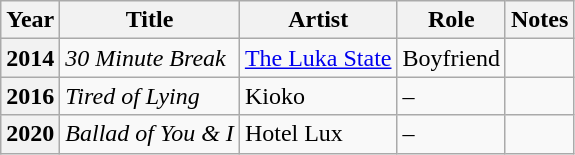<table class="wikitable plainrowheaders">
<tr>
<th>Year</th>
<th>Title</th>
<th>Artist</th>
<th>Role</th>
<th>Notes</th>
</tr>
<tr>
<th scope="row">2014</th>
<td><em>30 Minute Break</em></td>
<td><a href='#'>The Luka State</a></td>
<td>Boyfriend</td>
<td></td>
</tr>
<tr>
<th scope="row">2016</th>
<td><em>Tired of Lying</em></td>
<td>Kioko</td>
<td>–</td>
<td></td>
</tr>
<tr>
<th scope="row">2020</th>
<td><em>Ballad of You & I</em></td>
<td>Hotel Lux</td>
<td>–</td>
<td></td>
</tr>
</table>
